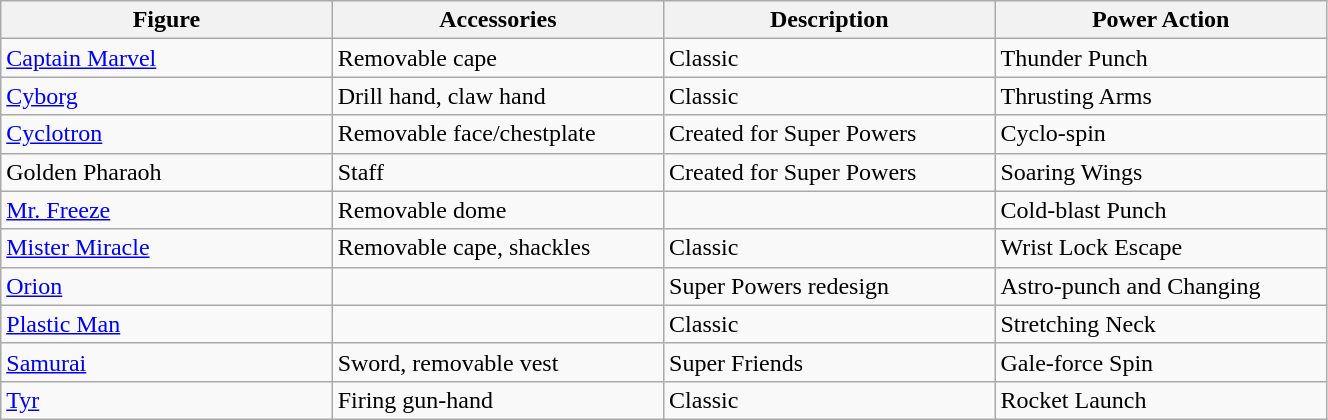<table class="wikitable" style="width:70%;">
<tr>
<th width=25%>Figure</th>
<th width=25%>Accessories</th>
<th width=25%>Description</th>
<th width=25%>Power Action</th>
</tr>
<tr>
<td><a href='#'>Captain Marvel</a></td>
<td>Removable cape</td>
<td>Classic</td>
<td>Thunder Punch</td>
</tr>
<tr>
<td><a href='#'>Cyborg</a></td>
<td>Drill hand, claw hand</td>
<td>Classic</td>
<td>Thrusting Arms</td>
</tr>
<tr>
<td><a href='#'>Cyclotron</a></td>
<td>Removable face/chestplate</td>
<td>Created for Super Powers</td>
<td>Cyclo-spin</td>
</tr>
<tr>
<td>Golden Pharaoh</td>
<td>Staff</td>
<td>Created for Super Powers</td>
<td>Soaring Wings</td>
</tr>
<tr>
<td><a href='#'>Mr. Freeze</a></td>
<td>Removable dome</td>
<td></td>
<td>Cold-blast Punch</td>
</tr>
<tr>
<td><a href='#'>Mister Miracle</a></td>
<td>Removable cape, shackles</td>
<td>Classic</td>
<td>Wrist Lock Escape</td>
</tr>
<tr>
<td><a href='#'>Orion</a></td>
<td></td>
<td>Super Powers redesign</td>
<td>Astro-punch and Changing</td>
</tr>
<tr>
<td><a href='#'>Plastic Man</a></td>
<td></td>
<td>Classic</td>
<td>Stretching Neck</td>
</tr>
<tr>
<td><a href='#'>Samurai</a></td>
<td>Sword, removable vest</td>
<td>Super Friends</td>
<td>Gale-force Spin</td>
</tr>
<tr>
<td><a href='#'>Tyr</a></td>
<td>Firing gun-hand</td>
<td>Classic</td>
<td>Rocket Launch</td>
</tr>
</table>
